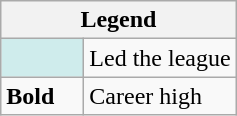<table class="wikitable">
<tr>
<th colspan="2">Legend</th>
</tr>
<tr>
<td style="background:#cfecec; width:3em;"></td>
<td>Led the league</td>
</tr>
<tr>
<td><strong>Bold</strong></td>
<td>Career high</td>
</tr>
</table>
